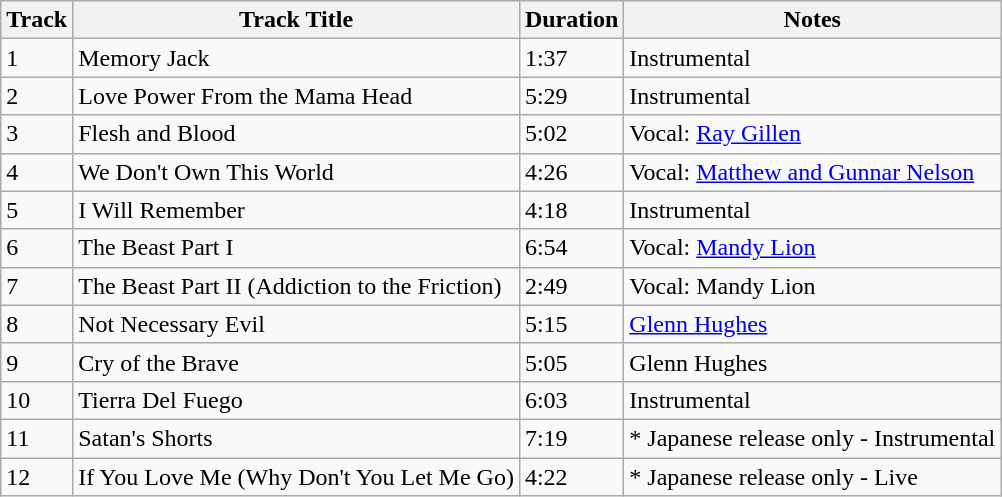<table class="wikitable sortable">
<tr>
<th>Track</th>
<th>Track Title</th>
<th>Duration</th>
<th>Notes</th>
</tr>
<tr>
<td>1</td>
<td>Memory Jack</td>
<td>1:37</td>
<td>Instrumental</td>
</tr>
<tr>
<td>2</td>
<td>Love Power From the Mama Head</td>
<td>5:29</td>
<td>Instrumental</td>
</tr>
<tr>
<td>3</td>
<td>Flesh and Blood</td>
<td>5:02</td>
<td>Vocal: <a href='#'>Ray Gillen</a></td>
</tr>
<tr>
<td>4</td>
<td>We Don't Own This World</td>
<td>4:26</td>
<td>Vocal: <a href='#'>Matthew and Gunnar Nelson</a></td>
</tr>
<tr>
<td>5</td>
<td>I Will Remember</td>
<td>4:18</td>
<td>Instrumental</td>
</tr>
<tr>
<td>6</td>
<td>The Beast Part I</td>
<td>6:54</td>
<td>Vocal: <a href='#'>Mandy Lion</a></td>
</tr>
<tr>
<td>7</td>
<td>The Beast Part II (Addiction to the Friction)</td>
<td>2:49</td>
<td>Vocal: Mandy Lion</td>
</tr>
<tr>
<td>8</td>
<td>Not Necessary Evil</td>
<td>5:15</td>
<td><a href='#'>Glenn Hughes</a></td>
</tr>
<tr>
<td>9</td>
<td>Cry of the Brave</td>
<td>5:05</td>
<td>Glenn Hughes</td>
</tr>
<tr>
<td>10</td>
<td>Tierra Del Fuego</td>
<td>6:03</td>
<td>Instrumental</td>
</tr>
<tr>
<td>11</td>
<td>Satan's Shorts</td>
<td>7:19</td>
<td>* Japanese release only - Instrumental</td>
</tr>
<tr>
<td>12</td>
<td>If You Love Me (Why Don't You Let Me Go)</td>
<td>4:22</td>
<td>* Japanese release only - Live</td>
</tr>
</table>
